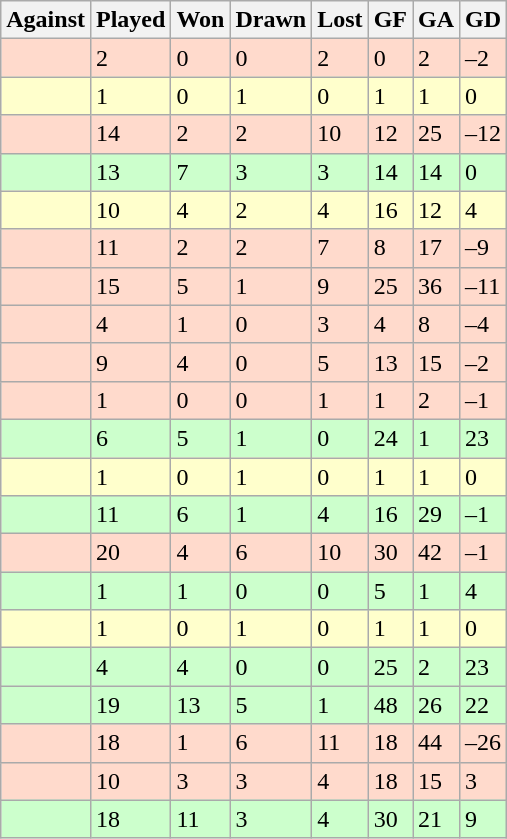<table class="wikitable sortable collapsible">
<tr>
<th>Against</th>
<th>Played</th>
<th>Won</th>
<th>Drawn</th>
<th>Lost</th>
<th>GF</th>
<th>GA</th>
<th>GD</th>
</tr>
<tr bgcolor=#FFDACC>
<td style="text-align:left;"></td>
<td>2</td>
<td>0</td>
<td>0</td>
<td>2</td>
<td>0</td>
<td>2</td>
<td>–2</td>
</tr>
<tr bgcolor=#FFFFCC>
<td style="text-align:left;"></td>
<td>1</td>
<td>0</td>
<td>1</td>
<td>0</td>
<td>1</td>
<td>1</td>
<td>0</td>
</tr>
<tr bgcolor=#FFDACC>
<td style="text-align:left;"></td>
<td>14</td>
<td>2</td>
<td>2</td>
<td>10</td>
<td>12</td>
<td>25</td>
<td>–12</td>
</tr>
<tr bgcolor=#CCFFCC>
<td style="text-align:left;"></td>
<td>13</td>
<td>7</td>
<td>3</td>
<td>3</td>
<td>14</td>
<td>14</td>
<td>0</td>
</tr>
<tr bgcolor=#FFFFCC>
<td style="text-align:left;"></td>
<td>10</td>
<td>4</td>
<td>2</td>
<td>4</td>
<td>16</td>
<td>12</td>
<td>4</td>
</tr>
<tr bgcolor=#FFDACC>
<td style="text-align:left;"></td>
<td>11</td>
<td>2</td>
<td>2</td>
<td>7</td>
<td>8</td>
<td>17</td>
<td>–9</td>
</tr>
<tr bgcolor=#FFDACC>
<td style="text-align:left;"></td>
<td>15</td>
<td>5</td>
<td>1</td>
<td>9</td>
<td>25</td>
<td>36</td>
<td>–11</td>
</tr>
<tr bgcolor=#FFDACC>
<td style="text-align:left;"></td>
<td>4</td>
<td>1</td>
<td>0</td>
<td>3</td>
<td>4</td>
<td>8</td>
<td>–4</td>
</tr>
<tr bgcolor=#FFDACC>
<td style="text-align:left;"></td>
<td>9</td>
<td>4</td>
<td>0</td>
<td>5</td>
<td>13</td>
<td>15</td>
<td>–2</td>
</tr>
<tr bgcolor=#FFDACC>
<td style="text-align:left;"></td>
<td>1</td>
<td>0</td>
<td>0</td>
<td>1</td>
<td>1</td>
<td>2</td>
<td>–1</td>
</tr>
<tr bgcolor=#CCFFCC>
<td style="text-align:left;"></td>
<td>6</td>
<td>5</td>
<td>1</td>
<td>0</td>
<td>24</td>
<td>1</td>
<td>23</td>
</tr>
<tr bgcolor=#FFFFCC>
<td style="text-align:left;"></td>
<td>1</td>
<td>0</td>
<td>1</td>
<td>0</td>
<td>1</td>
<td>1</td>
<td>0</td>
</tr>
<tr bgcolor=#CCFFCC>
<td style="text-align:left;"></td>
<td>11</td>
<td>6</td>
<td>1</td>
<td>4</td>
<td>16</td>
<td>29</td>
<td>–1</td>
</tr>
<tr bgcolor=#FFDACC>
<td style="text-align:left;"></td>
<td>20</td>
<td>4</td>
<td>6</td>
<td>10</td>
<td>30</td>
<td>42</td>
<td>–1</td>
</tr>
<tr bgcolor=#CCFFCC>
<td style="text-align:left;"></td>
<td>1</td>
<td>1</td>
<td>0</td>
<td>0</td>
<td>5</td>
<td>1</td>
<td>4</td>
</tr>
<tr bgcolor=#FFFFCC>
<td style="text-align:left;"></td>
<td>1</td>
<td>0</td>
<td>1</td>
<td>0</td>
<td>1</td>
<td>1</td>
<td>0</td>
</tr>
<tr bgcolor=#CCFFCC>
<td style="text-align:left;"></td>
<td>4</td>
<td>4</td>
<td>0</td>
<td>0</td>
<td>25</td>
<td>2</td>
<td>23</td>
</tr>
<tr bgcolor=#CCFFCC>
<td style="text-align:left;"></td>
<td>19</td>
<td>13</td>
<td>5</td>
<td>1</td>
<td>48</td>
<td>26</td>
<td>22</td>
</tr>
<tr bgcolor=#FFDACC>
<td style="text-align:left;"></td>
<td>18</td>
<td>1</td>
<td>6</td>
<td>11</td>
<td>18</td>
<td>44</td>
<td>–26</td>
</tr>
<tr bgcolor=#FFDACC>
<td style="text-align:left;"></td>
<td>10</td>
<td>3</td>
<td>3</td>
<td>4</td>
<td>18</td>
<td>15</td>
<td>3</td>
</tr>
<tr bgcolor=#CCFFCC>
<td style="text-align:left;"></td>
<td>18</td>
<td>11</td>
<td>3</td>
<td>4</td>
<td>30</td>
<td>21</td>
<td>9</td>
</tr>
</table>
